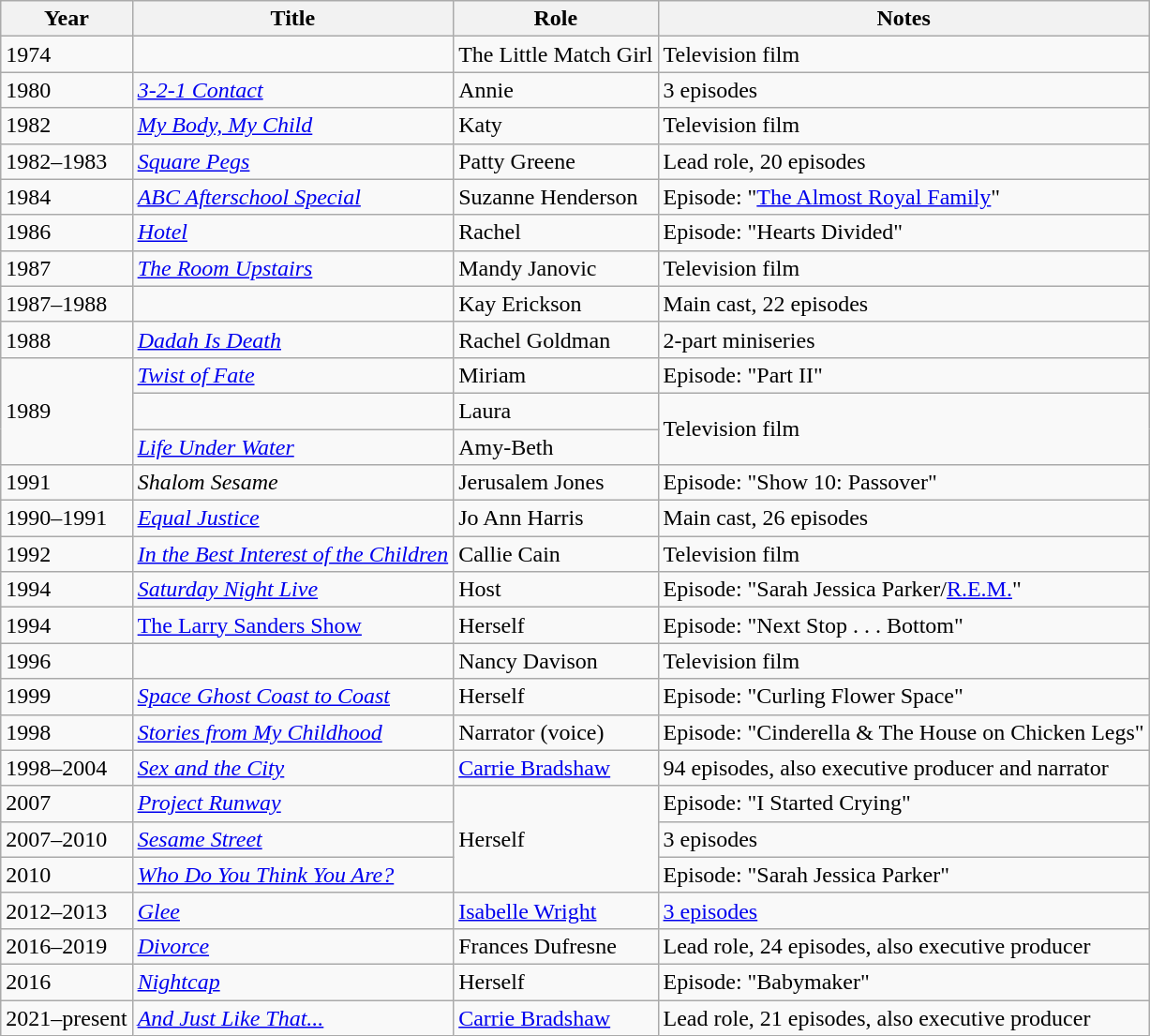<table class="wikitable sortable">
<tr>
<th>Year</th>
<th>Title</th>
<th>Role</th>
<th class = "unsortable">Notes</th>
</tr>
<tr>
<td>1974</td>
<td><em></em></td>
<td>The Little Match Girl</td>
<td>Television film</td>
</tr>
<tr>
<td>1980</td>
<td><em><a href='#'>3-2-1 Contact</a></em></td>
<td>Annie</td>
<td>3 episodes</td>
</tr>
<tr>
<td>1982</td>
<td><em><a href='#'>My Body, My Child</a></em></td>
<td>Katy</td>
<td>Television film</td>
</tr>
<tr>
<td>1982–1983</td>
<td><em><a href='#'>Square Pegs</a></em></td>
<td>Patty Greene</td>
<td>Lead role, 20 episodes</td>
</tr>
<tr>
<td>1984</td>
<td><em><a href='#'>ABC Afterschool Special</a></em></td>
<td>Suzanne Henderson</td>
<td>Episode: "<a href='#'>The Almost Royal Family</a>"</td>
</tr>
<tr>
<td>1986</td>
<td><em><a href='#'>Hotel</a></em></td>
<td>Rachel</td>
<td>Episode: "Hearts Divided"</td>
</tr>
<tr>
<td>1987</td>
<td><em><a href='#'>The Room Upstairs</a></em></td>
<td>Mandy Janovic</td>
<td>Television film</td>
</tr>
<tr>
<td>1987–1988</td>
<td><em></em></td>
<td>Kay Erickson</td>
<td>Main cast, 22 episodes</td>
</tr>
<tr>
<td>1988</td>
<td><em><a href='#'>Dadah Is Death</a> </em></td>
<td>Rachel Goldman</td>
<td>2-part miniseries</td>
</tr>
<tr>
<td rowspan="3">1989</td>
<td><em><a href='#'>Twist of Fate</a></em></td>
<td>Miriam</td>
<td>Episode: "Part II"</td>
</tr>
<tr>
<td><em></em></td>
<td>Laura</td>
<td rowspan="2">Television film</td>
</tr>
<tr>
<td><em><a href='#'>Life Under Water</a></em></td>
<td>Amy-Beth</td>
</tr>
<tr>
<td>1991</td>
<td><em>Shalom Sesame</em></td>
<td>Jerusalem Jones</td>
<td>Episode: "Show 10: Passover"</td>
</tr>
<tr>
<td>1990–1991</td>
<td><em><a href='#'>Equal Justice</a></em></td>
<td>Jo Ann Harris</td>
<td>Main cast, 26 episodes</td>
</tr>
<tr>
<td>1992</td>
<td><em><a href='#'>In the Best Interest of the Children</a></em></td>
<td>Callie Cain</td>
<td>Television film</td>
</tr>
<tr>
<td>1994</td>
<td><em><a href='#'>Saturday Night Live</a></em></td>
<td>Host</td>
<td>Episode: "Sarah Jessica Parker/<a href='#'>R.E.M.</a>"</td>
</tr>
<tr>
<td>1994</td>
<td><a href='#'>The Larry Sanders Show</a></td>
<td>Herself</td>
<td>Episode: "Next Stop . . . Bottom"</td>
</tr>
<tr>
<td>1996</td>
<td><em></em></td>
<td>Nancy Davison</td>
<td>Television film</td>
</tr>
<tr>
<td>1999</td>
<td><em><a href='#'>Space Ghost Coast to Coast</a></em></td>
<td>Herself</td>
<td>Episode: "Curling Flower Space"</td>
</tr>
<tr>
<td>1998</td>
<td><em><a href='#'>Stories from My Childhood</a></em></td>
<td>Narrator (voice)</td>
<td>Episode: "Cinderella & The House on Chicken Legs"</td>
</tr>
<tr>
<td>1998–2004</td>
<td><em><a href='#'>Sex and the City</a></em></td>
<td><a href='#'>Carrie Bradshaw</a></td>
<td>94 episodes, also executive producer and narrator</td>
</tr>
<tr>
<td>2007</td>
<td><em><a href='#'>Project Runway</a></em></td>
<td rowspan="3">Herself</td>
<td>Episode: "I Started Crying"</td>
</tr>
<tr>
<td>2007–2010</td>
<td><em><a href='#'>Sesame Street</a></em></td>
<td>3 episodes</td>
</tr>
<tr>
<td>2010</td>
<td><em><a href='#'>Who Do You Think You Are?</a></em></td>
<td>Episode: "Sarah Jessica Parker"</td>
</tr>
<tr>
<td>2012–2013</td>
<td><em><a href='#'>Glee</a></em></td>
<td><a href='#'>Isabelle Wright</a></td>
<td><a href='#'>3 episodes</a></td>
</tr>
<tr>
<td>2016–2019</td>
<td><em><a href='#'>Divorce</a></em></td>
<td>Frances Dufresne</td>
<td>Lead role, 24 episodes, also executive producer</td>
</tr>
<tr>
<td>2016</td>
<td><em><a href='#'>Nightcap</a></em></td>
<td>Herself</td>
<td>Episode: "Babymaker"</td>
</tr>
<tr>
<td>2021–present</td>
<td><em><a href='#'>And Just Like That...</a></em></td>
<td><a href='#'>Carrie Bradshaw</a></td>
<td>Lead role, 21 episodes, also executive producer</td>
</tr>
</table>
